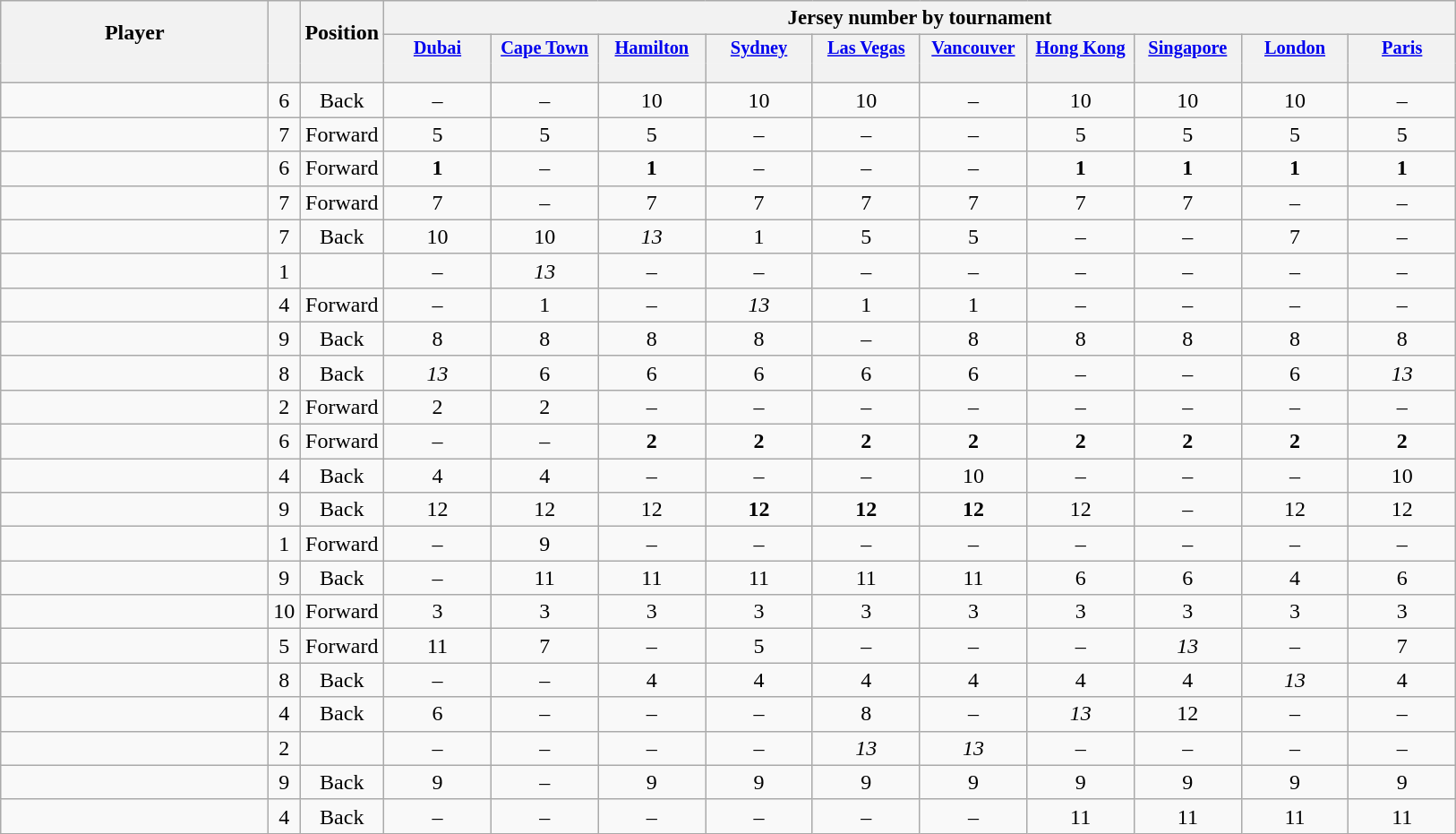<table class="wikitable sortable" style="text-align:center;">
<tr>
<th rowspan=2 style="border-bottom:0px; width:12em;">Player</th>
<th rowspan=2 style="border-bottom:0px;"></th>
<th rowspan=2 style="border-bottom:0px;">Position</th>
<th colspan=10 style="font-size:95%;">Jersey number by tournament</th>
</tr>
<tr>
<th style="vertical-align:top;width:5.5em;border-bottom:1px solid transparent;padding:2px;font-size:85%;"><a href='#'>Dubai</a></th>
<th style="vertical-align:top;width:5.5em;border-bottom:1px solid transparent;padding:2px;font-size:85%;"><a href='#'>Cape Town</a></th>
<th style="vertical-align:top;width:5.5em;border-bottom:1px solid transparent;padding:2px;font-size:85%;"><a href='#'>Hamilton</a></th>
<th style="vertical-align:top;width:5.5em;border-bottom:1px solid transparent;padding:2px;font-size:85%;"><a href='#'>Sydney</a></th>
<th style="vertical-align:top;width:5.5em;border-bottom:1px solid transparent;padding:2px;font-size:85%;"><a href='#'>Las Vegas</a></th>
<th style="vertical-align:top;width:5.5em;border-bottom:1px solid transparent;padding:2px;font-size:85%;"><a href='#'>Vancouver</a></th>
<th style="vertical-align:top;width:5.5em;border-bottom:1px solid transparent;padding:2px;font-size:85%;"><a href='#'>Hong Kong</a></th>
<th style="vertical-align:top;width:5.5em;border-bottom:1px solid transparent;padding:2px;font-size:85%;"><a href='#'>Singapore</a></th>
<th style="vertical-align:top;width:5.5em;border-bottom:1px solid transparent;padding:2px;font-size:85%;"><a href='#'>London</a></th>
<th style="vertical-align:top;width:5.5em;border-bottom:1px solid transparent;padding:2px;font-size:85%;"><a href='#'>Paris</a></th>
</tr>
<tr style="line-height:8px;">
<th style="border-top:1px solid transparent;"></th>
<th style="border-top:1px solid transparent;"> </th>
<th style="border-top:1px solid transparent;"> </th>
<th data-sort-type="number" style="border-top:1px solid transparent;"></th>
<th data-sort-type="number" style="border-top:1px solid transparent;"></th>
<th data-sort-type="number" style="border-top:1px solid transparent;"></th>
<th data-sort-type="number" style="border-top:1px solid transparent;"></th>
<th data-sort-type="number" style="border-top:1px solid transparent;"></th>
<th data-sort-type="number" style="border-top:1px solid transparent;"></th>
<th data-sort-type="number" style="border-top:1px solid transparent;"></th>
<th data-sort-type="number" style="border-top:1px solid transparent;"></th>
<th data-sort-type="number" style="border-top:1px solid transparent;"></th>
<th data-sort-type="number" style="border-top:1px solid transparent;"></th>
</tr>
<tr>
<td align=left></td>
<td>6</td>
<td>Back</td>
<td>–</td>
<td>–</td>
<td>10</td>
<td>10</td>
<td>10</td>
<td>–</td>
<td>10</td>
<td>10</td>
<td>10</td>
<td>–</td>
</tr>
<tr>
<td align=left></td>
<td>7</td>
<td>Forward</td>
<td>5</td>
<td>5</td>
<td>5</td>
<td>–</td>
<td>–</td>
<td>–</td>
<td>5</td>
<td>5</td>
<td>5</td>
<td>5</td>
</tr>
<tr>
<td align=left></td>
<td>6</td>
<td>Forward</td>
<td><strong>1</strong></td>
<td>–</td>
<td><strong>1</strong></td>
<td>–</td>
<td>–</td>
<td>–</td>
<td><strong>1</strong></td>
<td><strong>1</strong></td>
<td><strong>1</strong></td>
<td><strong>1</strong></td>
</tr>
<tr>
<td align=left></td>
<td>7</td>
<td>Forward</td>
<td>7</td>
<td>–</td>
<td>7</td>
<td>7</td>
<td>7</td>
<td>7</td>
<td>7</td>
<td>7</td>
<td>–</td>
<td>–</td>
</tr>
<tr>
<td align=left></td>
<td>7</td>
<td>Back</td>
<td>10</td>
<td>10</td>
<td><em>13</em></td>
<td>1</td>
<td>5</td>
<td>5</td>
<td>–</td>
<td>–</td>
<td>7</td>
<td>–</td>
</tr>
<tr>
<td align=left></td>
<td>1</td>
<td></td>
<td>–</td>
<td><em>13</em></td>
<td>–</td>
<td>–</td>
<td>–</td>
<td>–</td>
<td>–</td>
<td>–</td>
<td>–</td>
<td>–</td>
</tr>
<tr ->
<td align=left></td>
<td>4</td>
<td>Forward</td>
<td>–</td>
<td>1</td>
<td>–</td>
<td><em>13</em></td>
<td>1</td>
<td>1</td>
<td>–</td>
<td>–</td>
<td>–</td>
<td>–</td>
</tr>
<tr>
<td align=left></td>
<td>9</td>
<td>Back</td>
<td>8</td>
<td>8</td>
<td>8</td>
<td>8</td>
<td>–</td>
<td>8</td>
<td>8</td>
<td>8</td>
<td>8</td>
<td>8</td>
</tr>
<tr>
<td align=left></td>
<td>8</td>
<td>Back</td>
<td><em>13</em></td>
<td>6</td>
<td>6</td>
<td>6</td>
<td>6</td>
<td>6</td>
<td>–</td>
<td>–</td>
<td>6</td>
<td><em>13</em></td>
</tr>
<tr>
<td align=left></td>
<td>2</td>
<td>Forward</td>
<td>2</td>
<td>2</td>
<td>–</td>
<td>–</td>
<td>–</td>
<td>–</td>
<td>–</td>
<td>–</td>
<td>–</td>
<td>–</td>
</tr>
<tr>
<td align=left></td>
<td>6</td>
<td>Forward</td>
<td>–</td>
<td>–</td>
<td><strong>2</strong></td>
<td><strong>2</strong></td>
<td><strong>2</strong></td>
<td><strong>2</strong></td>
<td><strong>2</strong></td>
<td><strong>2</strong></td>
<td><strong>2</strong></td>
<td><strong>2</strong></td>
</tr>
<tr>
<td align=left style="padding-right:0px;"></td>
<td>4</td>
<td>Back</td>
<td>4</td>
<td>4</td>
<td>–</td>
<td>–</td>
<td>–</td>
<td>10</td>
<td>–</td>
<td>–</td>
<td>–</td>
<td>10</td>
</tr>
<tr>
<td align=left></td>
<td>9</td>
<td>Back</td>
<td>12</td>
<td>12</td>
<td>12</td>
<td><strong>12</strong></td>
<td><strong>12</strong></td>
<td><strong>12</strong></td>
<td>12</td>
<td>–</td>
<td>12</td>
<td>12</td>
</tr>
<tr>
<td align=left></td>
<td>1</td>
<td>Forward</td>
<td>–</td>
<td>9</td>
<td>–</td>
<td>–</td>
<td>–</td>
<td>–</td>
<td>–</td>
<td>–</td>
<td>–</td>
<td>–</td>
</tr>
<tr>
<td align=left></td>
<td>9</td>
<td>Back</td>
<td>–</td>
<td>11</td>
<td>11</td>
<td>11</td>
<td>11</td>
<td>11</td>
<td>6</td>
<td>6</td>
<td>4</td>
<td>6</td>
</tr>
<tr>
<td align=left></td>
<td>10</td>
<td>Forward</td>
<td>3</td>
<td>3</td>
<td>3</td>
<td>3</td>
<td>3</td>
<td>3</td>
<td>3</td>
<td>3</td>
<td>3</td>
<td>3</td>
</tr>
<tr>
<td align=left></td>
<td>5</td>
<td>Forward</td>
<td>11</td>
<td>7</td>
<td>–</td>
<td>5</td>
<td>–</td>
<td>–</td>
<td>–</td>
<td><em>13</em></td>
<td>–</td>
<td>7</td>
</tr>
<tr>
<td align=left></td>
<td>8</td>
<td>Back</td>
<td>–</td>
<td>–</td>
<td>4</td>
<td>4</td>
<td>4</td>
<td>4</td>
<td>4</td>
<td>4</td>
<td><em>13</em></td>
<td>4</td>
</tr>
<tr>
<td align=left></td>
<td>4</td>
<td>Back</td>
<td>6</td>
<td>–</td>
<td>–</td>
<td>–</td>
<td>8</td>
<td>–</td>
<td><em>13</em></td>
<td>12</td>
<td>–</td>
<td>–</td>
</tr>
<tr>
<td align=left></td>
<td>2</td>
<td></td>
<td>–</td>
<td>–</td>
<td>–</td>
<td>–</td>
<td><em>13</em></td>
<td><em>13</em></td>
<td>–</td>
<td>–</td>
<td>–</td>
<td>–</td>
</tr>
<tr>
<td align=left></td>
<td>9</td>
<td>Back</td>
<td>9</td>
<td>–</td>
<td>9</td>
<td>9</td>
<td>9</td>
<td>9</td>
<td>9</td>
<td>9</td>
<td>9</td>
<td>9</td>
</tr>
<tr>
<td align=left></td>
<td>4</td>
<td>Back</td>
<td>–</td>
<td>–</td>
<td>–</td>
<td>–</td>
<td>–</td>
<td>–</td>
<td>11</td>
<td>11</td>
<td>11</td>
<td>11</td>
</tr>
</table>
